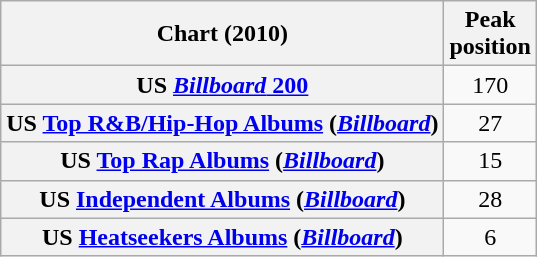<table class="wikitable sortable plainrowheaders" style="text-align:center">
<tr>
<th scope="col">Chart (2010)</th>
<th scope="col">Peak<br>position</th>
</tr>
<tr>
<th scope="row">US <a href='#'><em>Billboard</em> 200</a></th>
<td>170</td>
</tr>
<tr>
<th scope="row">US <a href='#'>Top R&B/Hip-Hop Albums</a> (<em><a href='#'>Billboard</a></em>)</th>
<td>27</td>
</tr>
<tr>
<th scope="row">US <a href='#'>Top Rap Albums</a> (<em><a href='#'>Billboard</a></em>)</th>
<td>15</td>
</tr>
<tr>
<th scope="row">US <a href='#'>Independent Albums</a> (<em><a href='#'>Billboard</a></em>)</th>
<td>28</td>
</tr>
<tr>
<th scope="row">US <a href='#'>Heatseekers Albums</a> (<em><a href='#'>Billboard</a></em>)</th>
<td>6</td>
</tr>
</table>
